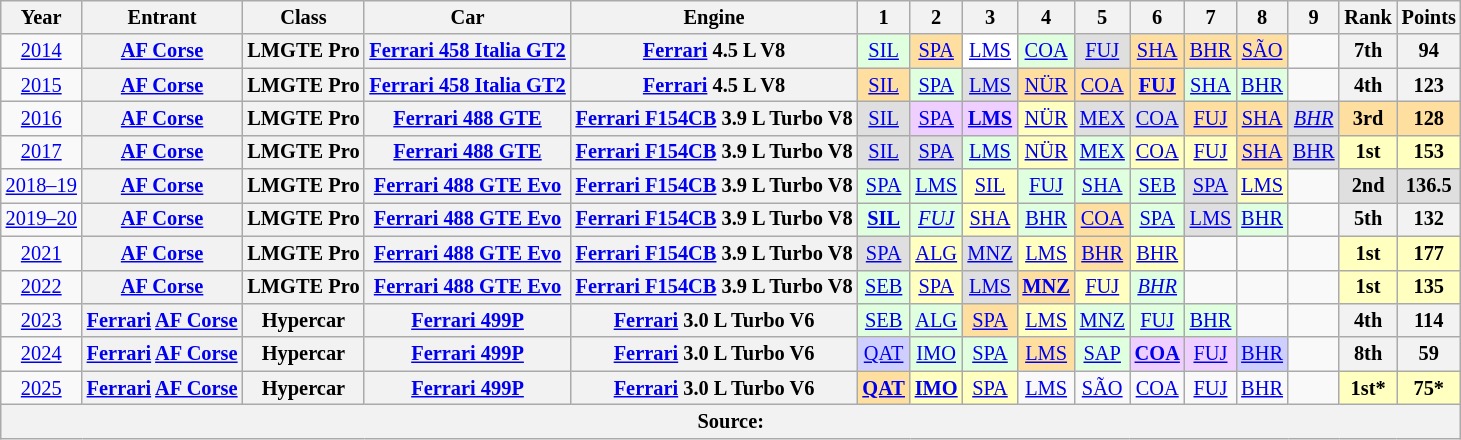<table class="wikitable" style="text-align:center; font-size:85%">
<tr>
<th>Year</th>
<th>Entrant</th>
<th>Class</th>
<th>Car</th>
<th>Engine</th>
<th>1</th>
<th>2</th>
<th>3</th>
<th>4</th>
<th>5</th>
<th>6</th>
<th>7</th>
<th>8</th>
<th>9</th>
<th>Rank</th>
<th>Points</th>
</tr>
<tr>
<td><a href='#'>2014</a></td>
<th nowrap><a href='#'>AF Corse</a></th>
<th nowrap>LMGTE Pro</th>
<th nowrap><a href='#'>Ferrari 458 Italia GT2</a></th>
<th nowrap><a href='#'>Ferrari</a> 4.5 L V8</th>
<td style="background:#DFFFDF;"><a href='#'>SIL</a><br></td>
<td style="background:#FFDF9F;"><a href='#'>SPA</a><br></td>
<td style="background:#FFFFFF;"><a href='#'>LMS</a><br></td>
<td style="background:#DFFFDF;"><a href='#'>COA</a><br></td>
<td style="background:#DFDFDF;"><a href='#'>FUJ</a><br></td>
<td style="background:#FFDF9F;"><a href='#'>SHA</a><br></td>
<td style="background:#FFDF9F;"><a href='#'>BHR</a><br></td>
<td style="background:#FFDF9F;"><a href='#'>SÃO</a><br></td>
<td></td>
<th>7th</th>
<th>94</th>
</tr>
<tr>
<td><a href='#'>2015</a></td>
<th nowrap><a href='#'>AF Corse</a></th>
<th nowrap>LMGTE Pro</th>
<th nowrap><a href='#'>Ferrari 458 Italia GT2</a></th>
<th nowrap><a href='#'>Ferrari</a> 4.5 L V8</th>
<td style="background:#FFDF9F;"><a href='#'>SIL</a><br></td>
<td style="background:#DFFFDF;"><a href='#'>SPA</a><br></td>
<td style="background:#DFDFDF;"><a href='#'>LMS</a><br></td>
<td style="background:#FFDF9F;"><a href='#'>NÜR</a><br></td>
<td style="background:#FFDF9F;"><a href='#'>COA</a><br></td>
<td style="background:#FFDF9F;"><strong><a href='#'>FUJ</a></strong><br></td>
<td style="background:#DFFFDF;"><a href='#'>SHA</a><br></td>
<td style="background:#DFFFDF;"><a href='#'>BHR</a><br></td>
<td></td>
<th>4th</th>
<th>123</th>
</tr>
<tr>
<td><a href='#'>2016</a></td>
<th nowrap><a href='#'>AF Corse</a></th>
<th nowrap>LMGTE Pro</th>
<th nowrap><a href='#'>Ferrari 488 GTE</a></th>
<th nowrap><a href='#'>Ferrari F154CB</a> 3.9 L Turbo V8</th>
<td style="background:#DFDFDF;"><a href='#'>SIL</a><br></td>
<td style="background:#EFCFFF;"><a href='#'>SPA</a><br></td>
<td style="background:#EFCFFF;"><strong><a href='#'>LMS</a></strong><br></td>
<td style="background:#FFFFBF;"><a href='#'>NÜR</a><br></td>
<td style="background:#DFDFDF;"><a href='#'>MEX</a><br></td>
<td style="background:#DFDFDF;"><a href='#'>COA</a><br></td>
<td style="background:#FFDF9F;"><a href='#'>FUJ</a><br></td>
<td style="background:#FFDF9F;"><a href='#'>SHA</a><br></td>
<td style="background:#DFDFDF;"><em><a href='#'>BHR</a></em><br></td>
<th style="background:#FFDF9F;">3rd</th>
<th style="background:#FFDF9F;">128</th>
</tr>
<tr>
<td><a href='#'>2017</a></td>
<th nowrap><a href='#'>AF Corse</a></th>
<th nowrap>LMGTE Pro</th>
<th nowrap><a href='#'>Ferrari 488 GTE</a></th>
<th nowrap><a href='#'>Ferrari F154CB</a> 3.9 L Turbo V8</th>
<td style="background:#DFDFDF;"><a href='#'>SIL</a><br></td>
<td style="background:#DFDFDF;"><a href='#'>SPA</a><br></td>
<td style="background:#DFFFDF;"><a href='#'>LMS</a><br></td>
<td style="background:#FFFFBF;"><a href='#'>NÜR</a><br></td>
<td style="background:#DFFFDF;"><a href='#'>MEX</a><br></td>
<td style="background:#FFFFBF;"><a href='#'>COA</a><br></td>
<td style="background:#FFFFBF;"><a href='#'>FUJ</a><br></td>
<td style="background:#FFDF9F;"><a href='#'>SHA</a><br></td>
<td style="background:#DFDFDF;"><a href='#'>BHR</a><br></td>
<th style="background:#FFFFBF;">1st</th>
<th style="background:#FFFFBF;">153</th>
</tr>
<tr>
<td nowrap><a href='#'>2018–19</a></td>
<th nowrap><a href='#'>AF Corse</a></th>
<th nowrap>LMGTE Pro</th>
<th nowrap><a href='#'>Ferrari 488 GTE Evo</a></th>
<th nowrap><a href='#'>Ferrari F154CB</a> 3.9 L Turbo V8</th>
<td style="background:#DFFFDF;"><a href='#'>SPA</a><br></td>
<td style="background:#DFFFDF;"><a href='#'>LMS</a><br></td>
<td style="background:#FFFFBF;"><a href='#'>SIL</a><br></td>
<td style="background:#DFFFDF;"><a href='#'>FUJ</a><br></td>
<td style="background:#DFFFDF;"><a href='#'>SHA</a><br></td>
<td style="background:#DFFFDF;"><a href='#'>SEB</a><br></td>
<td style="background:#DFDFDF;"><a href='#'>SPA</a><br></td>
<td style="background:#FFFFBF;"><a href='#'>LMS</a><br></td>
<td></td>
<th style="background:#DFDFDF;">2nd</th>
<th style="background:#DFDFDF;">136.5</th>
</tr>
<tr>
<td nowrap><a href='#'>2019–20</a></td>
<th nowrap><a href='#'>AF Corse</a></th>
<th nowrap>LMGTE Pro</th>
<th nowrap><a href='#'>Ferrari 488 GTE Evo</a></th>
<th nowrap><a href='#'>Ferrari F154CB</a> 3.9 L Turbo V8</th>
<td style="background:#DFFFDF;"><strong><a href='#'>SIL</a></strong><br></td>
<td style="background:#DFFFDF;"><em><a href='#'>FUJ</a></em><br></td>
<td style="background:#FFFFBF;"><a href='#'>SHA</a><br></td>
<td style="background:#DFFFDF;"><a href='#'>BHR</a><br></td>
<td style="background:#FFDF9F;"><a href='#'>COA</a><br></td>
<td style="background:#DFFFDF;"><a href='#'>SPA</a><br></td>
<td style="background:#DFDFDF;"><a href='#'>LMS</a><br></td>
<td style="background:#DFFFDF;"><a href='#'>BHR</a><br></td>
<td></td>
<th>5th</th>
<th>132</th>
</tr>
<tr>
<td><a href='#'>2021</a></td>
<th nowrap><a href='#'>AF Corse</a></th>
<th nowrap>LMGTE Pro</th>
<th nowrap><a href='#'>Ferrari 488 GTE Evo</a></th>
<th nowrap><a href='#'>Ferrari F154CB</a> 3.9 L Turbo V8</th>
<td style="background:#DFDFDF;"><a href='#'>SPA</a><br></td>
<td style="background:#FFFFBF;"><a href='#'>ALG</a><br></td>
<td style="background:#DFDFDF;"><a href='#'>MNZ</a><br></td>
<td style="background:#FFFFBF;"><a href='#'>LMS</a><br></td>
<td style="background:#FFDF9F;"><a href='#'>BHR</a><br></td>
<td style="background:#FFFFBF;"><a href='#'>BHR</a><br></td>
<td></td>
<td></td>
<td></td>
<th style="background:#FFFFBF;">1st</th>
<th style="background:#FFFFBF;">177</th>
</tr>
<tr>
<td><a href='#'>2022</a></td>
<th nowrap><a href='#'>AF Corse</a></th>
<th nowrap>LMGTE Pro</th>
<th nowrap><a href='#'>Ferrari 488 GTE Evo</a></th>
<th nowrap><a href='#'>Ferrari F154CB</a> 3.9 L Turbo V8</th>
<td style="background:#DFFFDF;"><a href='#'>SEB</a><br></td>
<td style="background:#FFFFBF;"><a href='#'>SPA</a><br></td>
<td style="background:#DFDFDF;"><a href='#'>LMS</a><br></td>
<td style="background:#FFDF9F;"><strong><a href='#'>MNZ</a></strong><br></td>
<td style="background:#FFFFBF;"><a href='#'>FUJ</a><br></td>
<td style="background:#DFFFDF;"><em><a href='#'>BHR</a></em><br></td>
<td></td>
<td></td>
<td></td>
<th style="background:#FFFFBF;">1st</th>
<th style="background:#FFFFBF;">135</th>
</tr>
<tr>
<td><a href='#'>2023</a></td>
<th nowrap><a href='#'>Ferrari</a> <a href='#'>AF Corse</a></th>
<th nowrap>Hypercar</th>
<th nowrap><a href='#'>Ferrari 499P</a></th>
<th nowrap><a href='#'>Ferrari</a> 3.0 L Turbo V6</th>
<td style="background:#DFFFDF;"><a href='#'>SEB</a><br></td>
<td style="background:#DFFFDF;"><a href='#'>ALG</a><br></td>
<td style="background:#FFDF9F;"><a href='#'>SPA</a><br></td>
<td style="background:#FFFFBF;"><a href='#'>LMS</a><br></td>
<td style="background:#DFFFDF;"><a href='#'>MNZ</a><br></td>
<td style="background:#DFFFDF;"><a href='#'>FUJ</a><br></td>
<td style="background:#DFFFDF;"><a href='#'>BHR</a><br></td>
<td></td>
<td></td>
<th>4th</th>
<th>114</th>
</tr>
<tr>
<td><a href='#'>2024</a></td>
<th nowrap><a href='#'>Ferrari</a> <a href='#'>AF Corse</a></th>
<th nowrap>Hypercar</th>
<th nowrap><a href='#'>Ferrari 499P</a></th>
<th nowrap><a href='#'>Ferrari</a> 3.0 L Turbo V6</th>
<td style="background:#CFCFFF;"><a href='#'>QAT</a><br></td>
<td style="background:#DFFFDF;"><a href='#'>IMO</a><br></td>
<td style="background:#DFFFDF;"><a href='#'>SPA</a><br></td>
<td style="background:#FFDF9F;"><a href='#'>LMS</a><br></td>
<td style="background:#DFFFDF;"><a href='#'>SAP</a><br></td>
<td style="background:#EFCFFF;"><strong><a href='#'>COA</a></strong><br></td>
<td style="background:#EFCFFF;"><a href='#'>FUJ</a><br></td>
<td style="background:#CFCFFF;"><a href='#'>BHR</a><br></td>
<td></td>
<th>8th</th>
<th>59</th>
</tr>
<tr>
<td><a href='#'>2025</a></td>
<th><a href='#'>Ferrari</a> <a href='#'>AF Corse</a></th>
<th>Hypercar</th>
<th><a href='#'>Ferrari 499P</a></th>
<th><a href='#'>Ferrari</a> 3.0 L Turbo V6</th>
<td style="background:#FFDF9F;"><strong><a href='#'>QAT</a></strong><br></td>
<td style="background:#FFFFBF;"><strong><a href='#'>IMO</a></strong><br></td>
<td style="background:#FFFFBF;"><a href='#'>SPA</a><br></td>
<td style="background:#;"><a href='#'>LMS</a><br></td>
<td style="background:#;"><a href='#'>SÃO</a><br></td>
<td style="background:#;"><a href='#'>COA</a><br></td>
<td style="background:#;"><a href='#'>FUJ</a><br></td>
<td style="background:#;"><a href='#'>BHR</a><br></td>
<td></td>
<th style="background:#FFFFBF;">1st*</th>
<th style="background:#FFFFBF;">75*</th>
</tr>
<tr>
<th colspan="16">Source:</th>
</tr>
</table>
